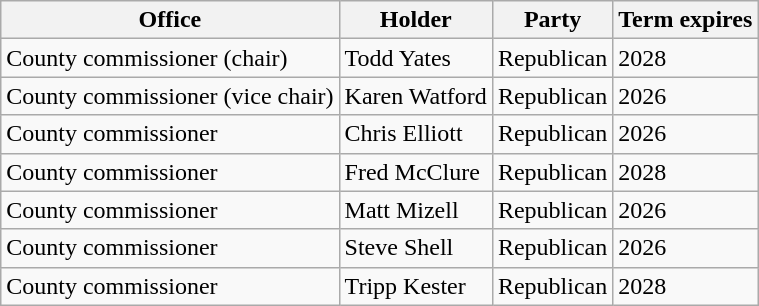<table class="wikitable">
<tr>
<th>Office</th>
<th>Holder</th>
<th>Party</th>
<th>Term expires</th>
</tr>
<tr>
<td>County commissioner (chair)</td>
<td>Todd Yates</td>
<td>Republican</td>
<td>2028</td>
</tr>
<tr>
<td>County commissioner (vice chair)</td>
<td>Karen Watford</td>
<td>Republican</td>
<td>2026</td>
</tr>
<tr>
<td>County commissioner</td>
<td>Chris Elliott</td>
<td>Republican</td>
<td>2026</td>
</tr>
<tr>
<td>County commissioner</td>
<td>Fred McClure</td>
<td>Republican</td>
<td>2028</td>
</tr>
<tr>
<td>County commissioner</td>
<td>Matt Mizell</td>
<td>Republican</td>
<td>2026</td>
</tr>
<tr>
<td>County commissioner</td>
<td>Steve Shell</td>
<td>Republican</td>
<td>2026</td>
</tr>
<tr>
<td>County commissioner</td>
<td>Tripp Kester</td>
<td>Republican</td>
<td>2028</td>
</tr>
</table>
